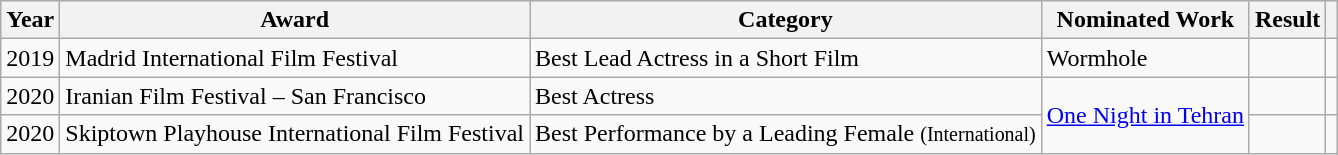<table class="wikitable sortable">
<tr>
<th>Year</th>
<th>Award</th>
<th>Category</th>
<th>Nominated Work</th>
<th>Result</th>
<th></th>
</tr>
<tr>
<td>2019</td>
<td>Madrid International Film Festival</td>
<td>Best Lead Actress in a Short Film</td>
<td>Wormhole</td>
<td></td>
<td></td>
</tr>
<tr>
<td>2020</td>
<td>Iranian Film Festival – San Francisco</td>
<td>Best Actress</td>
<td rowspan="4"><a href='#'>One Night in Tehran</a></td>
<td></td>
<td></td>
</tr>
<tr>
<td>2020</td>
<td>Skiptown Playhouse International Film Festival</td>
<td>Best Performance by a Leading Female <small>(International)</small></td>
<td></td>
<td></td>
</tr>
</table>
